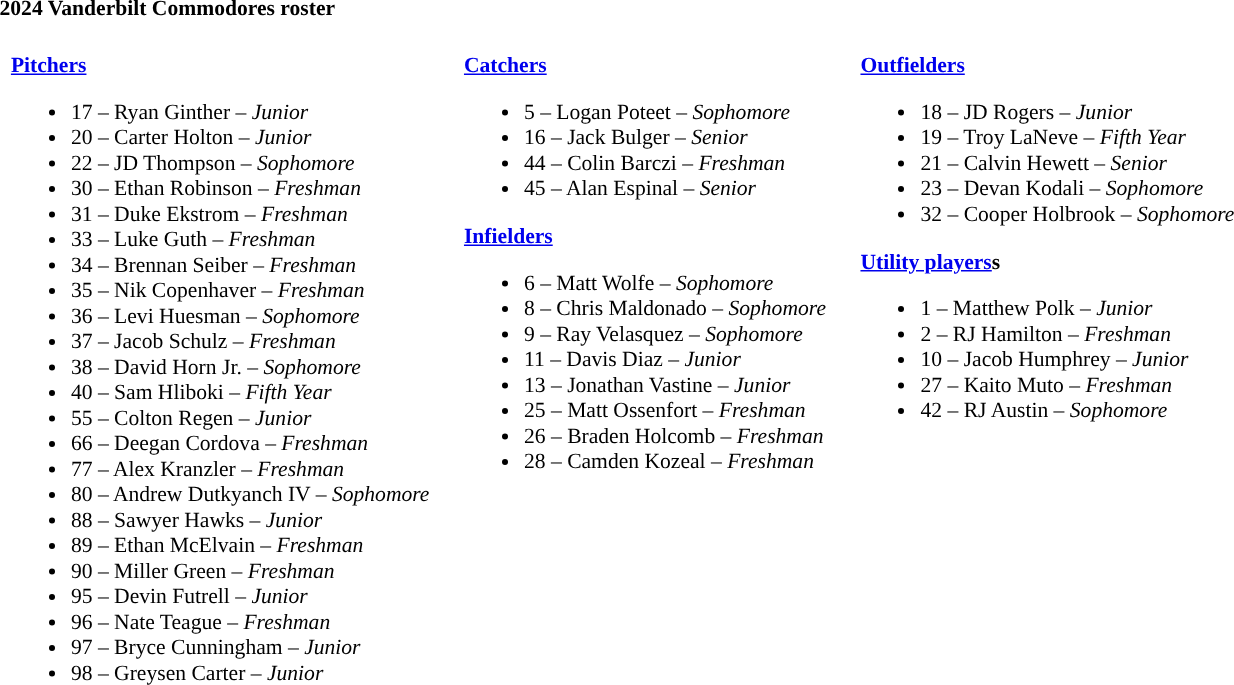<table class="toccolours" style="text-align: left; font-size:90%;">
<tr>
<th colspan="9">2024 Vanderbilt Commodores roster</th>
</tr>
<tr>
<td width="03"> </td>
<td valign="top"><br><strong><a href='#'>Pitchers</a></strong><ul><li>17 – Ryan Ginther – <em>Junior</em></li><li>20 – Carter Holton – <em>Junior</em></li><li>22 – JD Thompson – <em>Sophomore</em></li><li>30 – Ethan Robinson – <em>Freshman</em></li><li>31 – Duke Ekstrom – <em>Freshman</em></li><li>33 – Luke Guth – <em>Freshman</em></li><li>34 – Brennan Seiber – <em>Freshman</em></li><li>35 – Nik Copenhaver – <em>Freshman</em></li><li>36 – Levi Huesman – <em>Sophomore</em></li><li>37 – Jacob Schulz – <em>Freshman</em></li><li>38 – David Horn Jr. – <em>Sophomore</em></li><li>40 – Sam Hliboki – <em>Fifth Year</em></li><li>55 – Colton Regen – <em>Junior</em></li><li>66 – Deegan Cordova – <em>Freshman</em></li><li>77 – Alex Kranzler – <em>Freshman</em></li><li>80 – Andrew Dutkyanch IV – <em>Sophomore</em></li><li>88 – Sawyer Hawks – <em>Junior</em></li><li>89 – Ethan McElvain – <em>Freshman</em></li><li>90 – Miller Green – <em>Freshman</em></li><li>95 – Devin Futrell – <em>Junior</em></li><li>96 – Nate Teague – <em>Freshman</em></li><li>97 – Bryce Cunningham – <em>Junior</em></li><li>98 – Greysen Carter – <em>Junior</em></li></ul></td>
<td width="15"> </td>
<td valign="top"><br><strong><a href='#'>Catchers</a></strong><ul><li>5 – Logan Poteet – <em>Sophomore</em></li><li>16 – Jack Bulger – <em>Senior</em></li><li>44 – Colin Barczi – <em>Freshman</em></li><li>45 – Alan Espinal – <em>Senior</em></li></ul><strong><a href='#'>Infielders</a></strong><ul><li>6 – Matt Wolfe – <em>Sophomore</em></li><li>8 – Chris Maldonado – <em>Sophomore</em></li><li>9 – Ray Velasquez – <em>Sophomore</em></li><li>11 – Davis Diaz – <em>Junior</em></li><li>13 – Jonathan Vastine – <em>Junior</em></li><li>25 – Matt Ossenfort – <em>Freshman</em></li><li>26 – Braden Holcomb – <em>Freshman</em></li><li>28 – Camden Kozeal – <em>Freshman</em></li></ul></td>
<td width="15"> </td>
<td valign="top"><br><strong><a href='#'>Outfielders</a></strong><ul><li>18 – JD Rogers – <em>Junior</em></li><li>19 – Troy LaNeve – <em>Fifth Year</em></li><li>21 – Calvin Hewett – <em>Senior</em></li><li>23 – Devan Kodali – <em>Sophomore</em></li><li>32 – Cooper Holbrook – <em>Sophomore</em></li></ul><strong><a href='#'>Utility players</a>s</strong><ul><li>1 – Matthew Polk – <em>Junior</em></li><li>2 – RJ Hamilton – <em>Freshman</em></li><li>10 – Jacob Humphrey – <em>Junior</em></li><li>27 – Kaito Muto – <em>Freshman</em></li><li>42 – RJ Austin – <em>Sophomore</em></li></ul></td>
<td width="25"> </td>
</tr>
</table>
